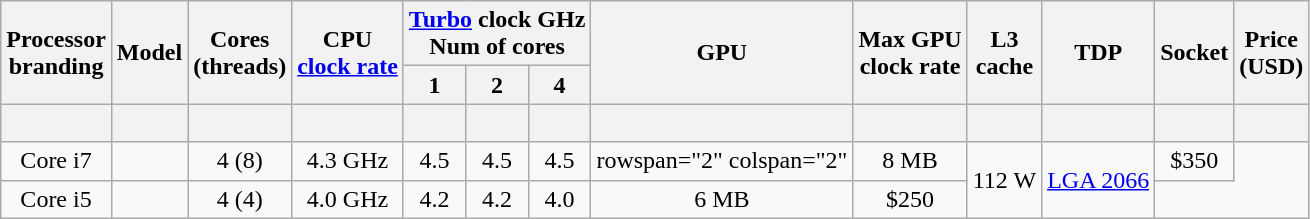<table class="wikitable sortable hover-highlight" style="text-align: center;">
<tr>
<th rowspan="2">Processor<br>branding</th>
<th rowspan="2">Model</th>
<th rowspan="2">Cores<br>(threads)</th>
<th rowspan="2">CPU<br><a href='#'>clock rate</a></th>
<th colspan="3"><a href='#'>Turbo</a> clock GHz<br>Num of cores</th>
<th rowspan="2" class="unsortable">GPU</th>
<th rowspan="2" class="unsortable">Max GPU<br>clock rate</th>
<th rowspan="2">L3<br>cache</th>
<th rowspan="2" class="unsortable">TDP</th>
<th rowspan="2" class="unsortable">Socket</th>
<th rowspan="2">Price<br>(USD)</th>
</tr>
<tr>
<th>1</th>
<th>2</th>
<th>4</th>
</tr>
<tr>
<th style="background-position:center"><br></th>
<th style="background-position:center"></th>
<th style="background-position:center"></th>
<th style="background-position:center"></th>
<th style="background-position:center"></th>
<th style="background-position:center"></th>
<th style="background-position:center"></th>
<th style="background-position:center"></th>
<th style="background-position:center"></th>
<th style="background-position:center"></th>
<th style="background-position:center"></th>
<th style="background-position:center"></th>
<th style="background-position:center"></th>
</tr>
<tr>
<td>Core i7</td>
<td></td>
<td>4 (8)</td>
<td>4.3 GHz</td>
<td>4.5</td>
<td>4.5</td>
<td>4.5</td>
<td>rowspan="2" colspan="2" </td>
<td>8 MB</td>
<td rowspan="2">112 W</td>
<td rowspan="2"><a href='#'>LGA 2066</a></td>
<td>$350</td>
</tr>
<tr>
<td>Core i5</td>
<td></td>
<td>4 (4)</td>
<td>4.0 GHz</td>
<td>4.2</td>
<td>4.2</td>
<td>4.0</td>
<td>6 MB</td>
<td>$250</td>
</tr>
</table>
